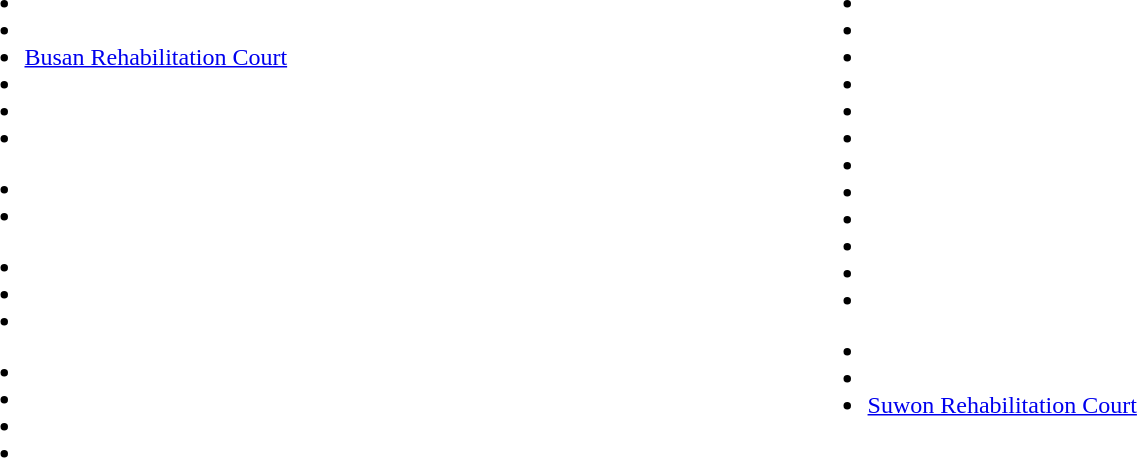<table style="width:90%;">
<tr>
<td style="vertical-align:top;"><br><strong></strong><ul><li></li><li></li><li><a href='#'>Busan Rehabilitation Court</a></li><li></li><li></li><li></li></ul><strong></strong><ul><li></li><li></li></ul><strong></strong><ul><li></li><li></li><li></li></ul><strong></strong><ul><li></li><li></li><li></li><li></li></ul></td>
<td style="vertical-align:top;"><br><strong></strong><ul><li></li><li></li><li></li><li></li><li></li><li></li><li></li><li></li><li></li><li></li><li></li><li></li></ul><strong></strong><ul><li></li><li></li><li><a href='#'>Suwon Rehabilitation Court</a></li></ul></td>
</tr>
</table>
